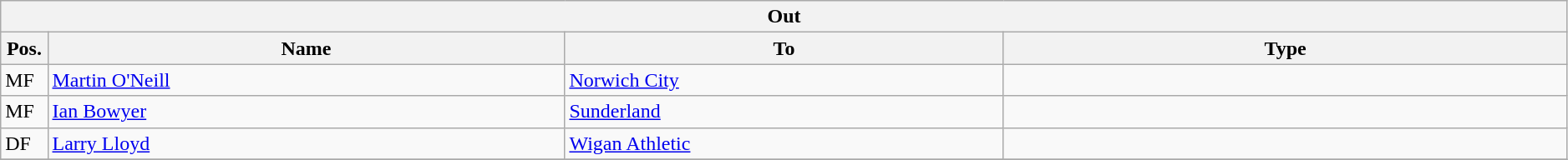<table class="wikitable" style="font-size:100%;width:99%;">
<tr>
<th colspan="4">Out</th>
</tr>
<tr>
<th width=3%>Pos.</th>
<th width=33%>Name</th>
<th width=28%>To</th>
<th width=36%>Type</th>
</tr>
<tr>
<td>MF</td>
<td><a href='#'>Martin O'Neill</a></td>
<td><a href='#'>Norwich City</a></td>
<td></td>
</tr>
<tr>
<td>MF</td>
<td><a href='#'>Ian Bowyer</a></td>
<td><a href='#'>Sunderland</a></td>
<td></td>
</tr>
<tr>
<td>DF</td>
<td><a href='#'>Larry Lloyd</a></td>
<td><a href='#'>Wigan Athletic</a></td>
<td></td>
</tr>
<tr>
</tr>
</table>
